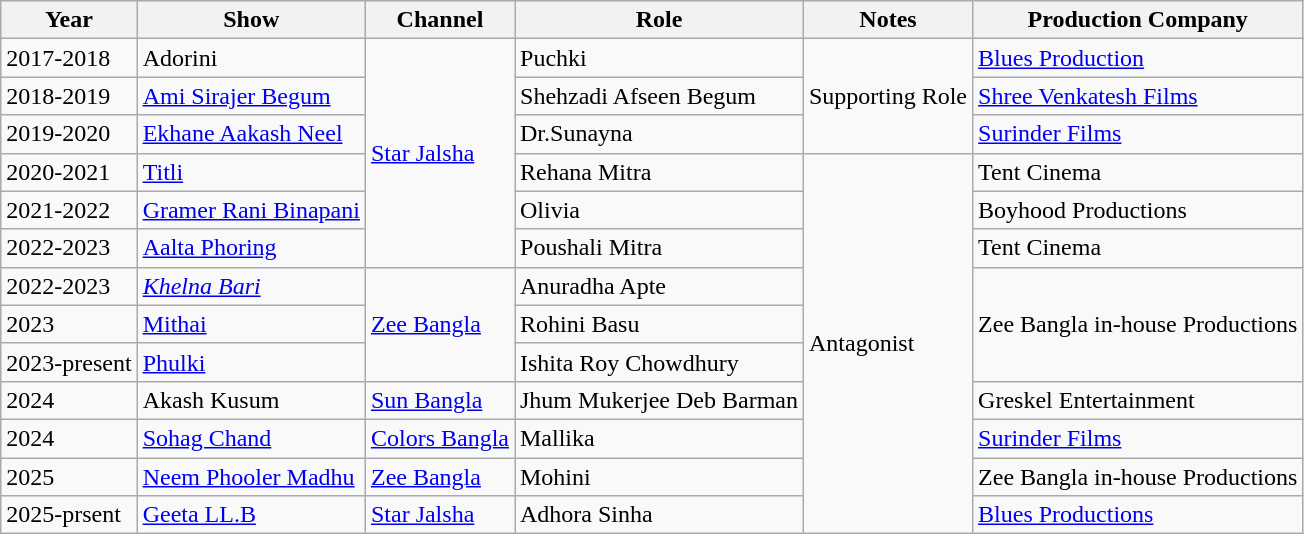<table class="wikitable">
<tr>
<th>Year</th>
<th>Show</th>
<th>Channel</th>
<th>Role</th>
<th>Notes</th>
<th>Production Company</th>
</tr>
<tr>
<td>2017-2018</td>
<td>Adorini</td>
<td rowspan="6"><a href='#'>Star Jalsha</a></td>
<td>Puchki</td>
<td rowspan="3">Supporting Role</td>
<td><a href='#'>Blues Production</a></td>
</tr>
<tr>
<td>2018-2019</td>
<td><a href='#'>Ami Sirajer Begum</a></td>
<td>Shehzadi Afseen Begum</td>
<td><a href='#'>Shree Venkatesh Films</a></td>
</tr>
<tr>
<td>2019-2020</td>
<td><a href='#'>Ekhane Aakash Neel</a></td>
<td>Dr.Sunayna</td>
<td><a href='#'>Surinder Films</a></td>
</tr>
<tr>
<td>2020-2021</td>
<td><a href='#'>Titli</a></td>
<td>Rehana Mitra</td>
<td rowspan="10">Antagonist</td>
<td>Tent Cinema</td>
</tr>
<tr>
<td>2021-2022</td>
<td><a href='#'>Gramer Rani Binapani</a></td>
<td>Olivia</td>
<td>Boyhood Productions</td>
</tr>
<tr>
<td>2022-2023</td>
<td><a href='#'>Aalta Phoring</a></td>
<td>Poushali Mitra</td>
<td>Tent Cinema</td>
</tr>
<tr>
<td>2022-2023</td>
<td><em><a href='#'>Khelna Bari</a></em></td>
<td rowspan="3"><a href='#'>Zee Bangla</a></td>
<td>Anuradha Apte</td>
<td rowspan="3">Zee Bangla in-house Productions</td>
</tr>
<tr>
<td>2023</td>
<td><a href='#'>Mithai</a></td>
<td>Rohini Basu</td>
</tr>
<tr>
<td>2023-present</td>
<td><a href='#'>Phulki</a></td>
<td>Ishita Roy Chowdhury</td>
</tr>
<tr>
<td>2024</td>
<td>Akash Kusum</td>
<td><a href='#'>Sun Bangla</a></td>
<td>Jhum Mukerjee Deb Barman</td>
<td>Greskel Entertainment</td>
</tr>
<tr>
<td>2024</td>
<td><a href='#'>Sohag Chand</a></td>
<td><a href='#'>Colors Bangla</a></td>
<td>Mallika</td>
<td><a href='#'>Surinder Films</a></td>
</tr>
<tr>
<td>2025</td>
<td><a href='#'>Neem Phooler Madhu</a></td>
<td><a href='#'>Zee Bangla</a></td>
<td>Mohini</td>
<td>Zee Bangla in-house Productions</td>
</tr>
<tr>
<td>2025-prsent</td>
<td><a href='#'>Geeta LL.B</a></td>
<td><a href='#'>Star Jalsha</a></td>
<td>Adhora Sinha</td>
<td><a href='#'>Blues Productions</a></td>
</tr>
</table>
